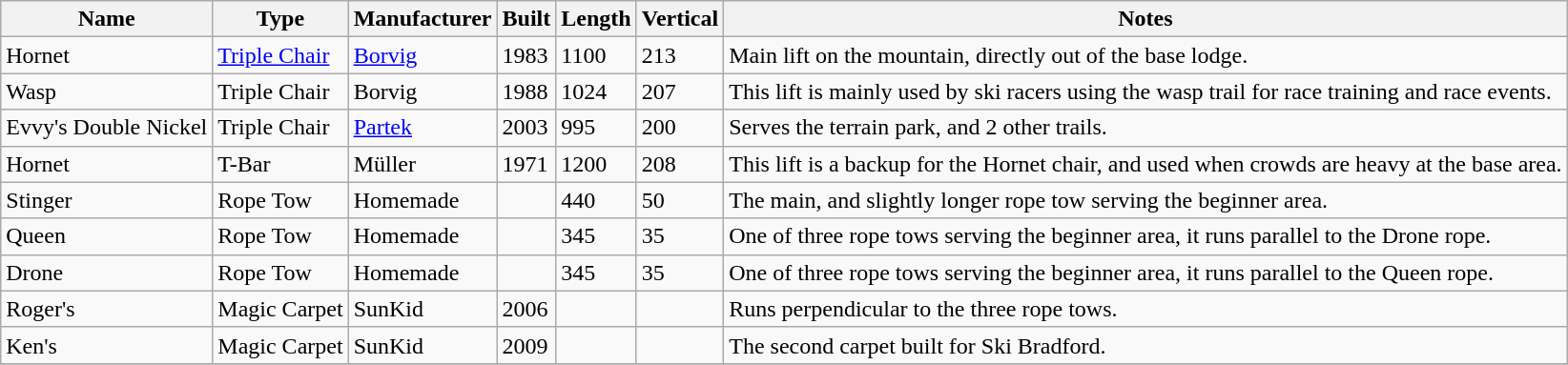<table class="wikitable">
<tr>
<th>Name</th>
<th>Type</th>
<th>Manufacturer</th>
<th>Built</th>
<th>Length<br></th>
<th>Vertical<br></th>
<th>Notes</th>
</tr>
<tr>
<td>Hornet</td>
<td><a href='#'>Triple Chair</a></td>
<td><a href='#'>Borvig</a></td>
<td>1983</td>
<td>1100</td>
<td>213</td>
<td>Main lift on the mountain, directly out of the base lodge.</td>
</tr>
<tr>
<td>Wasp</td>
<td>Triple Chair</td>
<td>Borvig</td>
<td>1988</td>
<td>1024</td>
<td>207</td>
<td>This lift is mainly used by ski racers using the wasp trail for race training and race events.</td>
</tr>
<tr>
<td>Evvy's Double Nickel</td>
<td>Triple Chair</td>
<td><a href='#'>Partek</a></td>
<td>2003</td>
<td>995</td>
<td>200</td>
<td>Serves the terrain park, and 2 other trails.</td>
</tr>
<tr>
<td>Hornet</td>
<td>T-Bar</td>
<td>Müller</td>
<td>1971</td>
<td>1200</td>
<td>208</td>
<td>This lift is a backup for the Hornet chair, and used when crowds are heavy at the base area.</td>
</tr>
<tr>
<td>Stinger</td>
<td>Rope Tow</td>
<td>Homemade</td>
<td></td>
<td>440</td>
<td>50</td>
<td>The main, and slightly longer rope tow serving the beginner area.</td>
</tr>
<tr>
<td>Queen</td>
<td>Rope Tow</td>
<td>Homemade</td>
<td></td>
<td>345</td>
<td>35</td>
<td>One of three rope tows serving the beginner area, it runs parallel to the Drone rope.</td>
</tr>
<tr>
<td>Drone</td>
<td>Rope Tow</td>
<td>Homemade</td>
<td></td>
<td>345</td>
<td>35</td>
<td>One of three rope tows serving the beginner area, it runs parallel to the Queen rope.</td>
</tr>
<tr>
<td>Roger's</td>
<td>Magic Carpet</td>
<td>SunKid</td>
<td>2006</td>
<td></td>
<td></td>
<td>Runs perpendicular to the three rope tows.</td>
</tr>
<tr>
<td>Ken's</td>
<td>Magic Carpet</td>
<td>SunKid</td>
<td>2009</td>
<td></td>
<td></td>
<td>The second carpet built for Ski Bradford.</td>
</tr>
<tr>
</tr>
</table>
